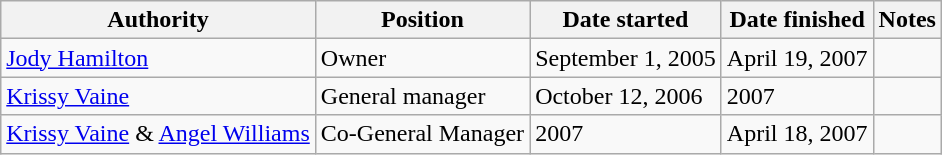<table class="wikitable">
<tr>
<th>Authority</th>
<th>Position</th>
<th>Date started</th>
<th>Date finished</th>
<th>Notes</th>
</tr>
<tr>
<td><a href='#'>Jody Hamilton</a></td>
<td>Owner</td>
<td>September 1, 2005</td>
<td>April 19, 2007</td>
<td></td>
</tr>
<tr>
<td><a href='#'>Krissy Vaine</a></td>
<td>General manager</td>
<td>October 12, 2006</td>
<td>2007</td>
<td></td>
</tr>
<tr>
<td><a href='#'>Krissy Vaine</a> & <a href='#'>Angel Williams</a></td>
<td>Co-General Manager</td>
<td>2007</td>
<td>April 18, 2007</td>
<td></td>
</tr>
</table>
